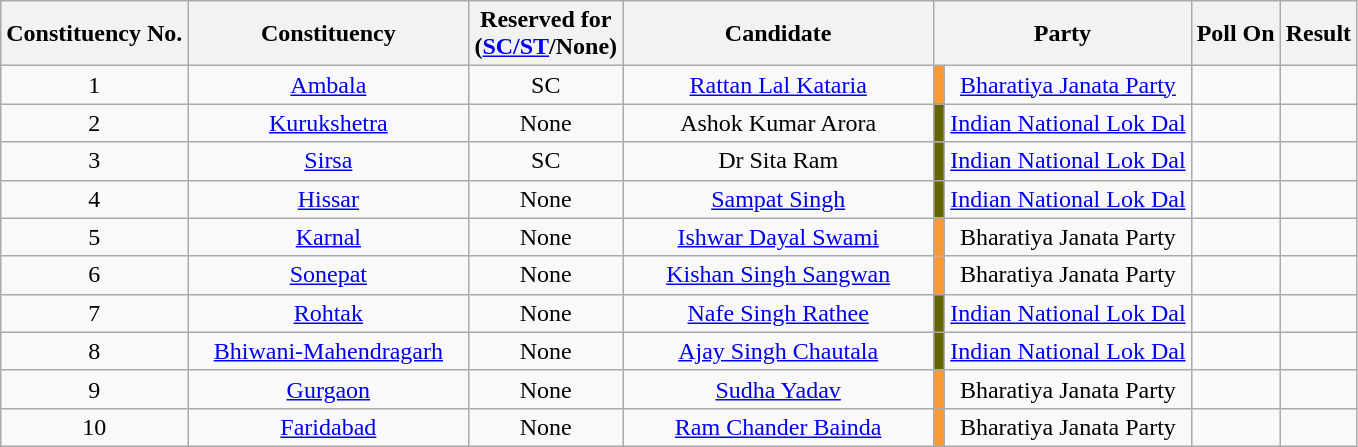<table class="wikitable sortable" style="text-align:center">
<tr>
<th>Constituency No.</th>
<th style="width:180px;">Constituency</th>
<th>Reserved for<br>(<a href='#'>SC/ST</a>/None)</th>
<th style="width:200px;">Candidate</th>
<th colspan="2">Party</th>
<th>Poll On</th>
<th>Result</th>
</tr>
<tr>
<td style="text-align:center;">1</td>
<td><a href='#'>Ambala</a></td>
<td>SC</td>
<td><a href='#'>Rattan Lal Kataria</a></td>
<td bgcolor=#FF9933></td>
<td><a href='#'>Bharatiya Janata Party</a></td>
<td></td>
<td></td>
</tr>
<tr>
<td style="text-align:center;">2</td>
<td><a href='#'>Kurukshetra</a></td>
<td>None</td>
<td>Ashok Kumar Arora</td>
<td bgcolor=#666600></td>
<td><a href='#'>Indian National Lok Dal</a></td>
<td></td>
<td></td>
</tr>
<tr>
<td style="text-align:center;">3</td>
<td><a href='#'>Sirsa</a></td>
<td>SC</td>
<td>Dr Sita Ram</td>
<td bgcolor=#666600></td>
<td><a href='#'>Indian National Lok Dal</a></td>
<td></td>
<td></td>
</tr>
<tr>
<td style="text-align:center;">4</td>
<td><a href='#'>Hissar</a></td>
<td>None</td>
<td><a href='#'>Sampat Singh</a></td>
<td bgcolor=#666600></td>
<td><a href='#'>Indian National Lok Dal</a></td>
<td></td>
<td></td>
</tr>
<tr>
<td style="text-align:center;">5</td>
<td><a href='#'>Karnal</a></td>
<td>None</td>
<td><a href='#'>Ishwar Dayal Swami</a></td>
<td bgcolor=#FF9933></td>
<td>Bharatiya Janata Party</td>
<td></td>
<td></td>
</tr>
<tr>
<td style="text-align:center;">6</td>
<td><a href='#'>Sonepat</a></td>
<td>None</td>
<td><a href='#'>Kishan Singh Sangwan</a></td>
<td bgcolor=#FF9933></td>
<td>Bharatiya Janata Party</td>
<td></td>
<td></td>
</tr>
<tr>
<td style="text-align:center;">7</td>
<td><a href='#'>Rohtak</a></td>
<td>None</td>
<td><a href='#'>Nafe Singh Rathee</a></td>
<td bgcolor=#666600></td>
<td><a href='#'>Indian National Lok Dal</a></td>
<td></td>
<td></td>
</tr>
<tr>
<td style="text-align:center;">8</td>
<td><a href='#'>Bhiwani-Mahendragarh</a></td>
<td>None</td>
<td><a href='#'>Ajay Singh Chautala</a></td>
<td bgcolor=#666600></td>
<td><a href='#'>Indian National Lok Dal</a></td>
<td></td>
<td></td>
</tr>
<tr>
<td style="text-align:center;">9</td>
<td><a href='#'>Gurgaon</a></td>
<td>None</td>
<td><a href='#'>Sudha Yadav</a></td>
<td bgcolor=#FF9933></td>
<td>Bharatiya Janata Party</td>
<td></td>
<td></td>
</tr>
<tr>
<td style="text-align:center;">10</td>
<td><a href='#'>Faridabad</a></td>
<td>None</td>
<td><a href='#'>Ram Chander Bainda</a></td>
<td bgcolor=#FF9933></td>
<td>Bharatiya Janata Party</td>
<td></td>
<td></td>
</tr>
</table>
